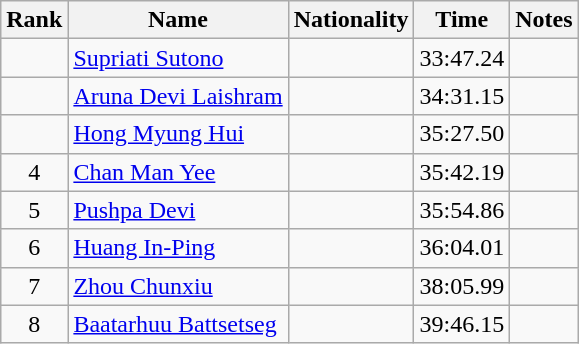<table class="wikitable sortable" style="text-align:center">
<tr>
<th>Rank</th>
<th>Name</th>
<th>Nationality</th>
<th>Time</th>
<th>Notes</th>
</tr>
<tr>
<td></td>
<td align=left><a href='#'>Supriati Sutono</a></td>
<td align=left></td>
<td>33:47.24</td>
<td></td>
</tr>
<tr>
<td></td>
<td align=left><a href='#'>Aruna Devi Laishram</a></td>
<td align=left></td>
<td>34:31.15</td>
<td></td>
</tr>
<tr>
<td></td>
<td align=left><a href='#'>Hong Myung Hui</a></td>
<td align=left></td>
<td>35:27.50</td>
<td></td>
</tr>
<tr>
<td>4</td>
<td align=left><a href='#'>Chan Man Yee</a></td>
<td align=left></td>
<td>35:42.19</td>
<td></td>
</tr>
<tr>
<td>5</td>
<td align=left><a href='#'>Pushpa Devi</a></td>
<td align=left></td>
<td>35:54.86</td>
<td></td>
</tr>
<tr>
<td>6</td>
<td align=left><a href='#'>Huang In-Ping</a></td>
<td align=left></td>
<td>36:04.01</td>
<td></td>
</tr>
<tr>
<td>7</td>
<td align=left><a href='#'>Zhou Chunxiu</a></td>
<td align=left></td>
<td>38:05.99</td>
<td></td>
</tr>
<tr>
<td>8</td>
<td align=left><a href='#'>Baatarhuu Battsetseg</a></td>
<td align=left></td>
<td>39:46.15</td>
<td></td>
</tr>
</table>
